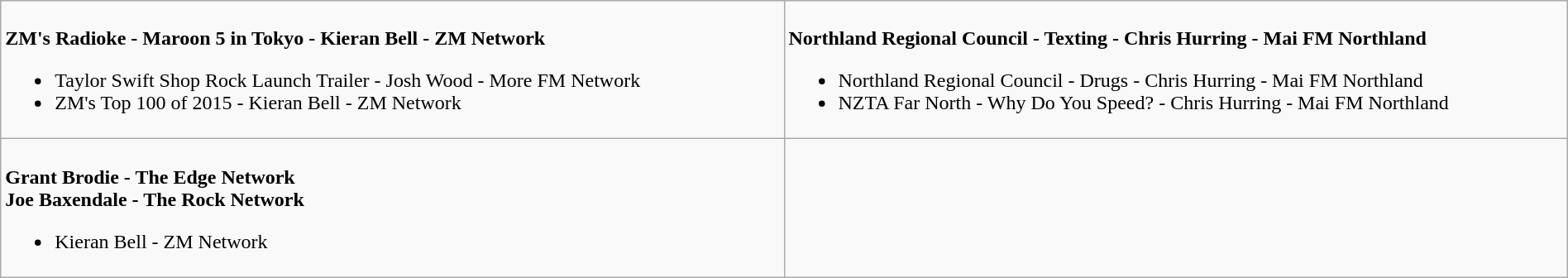<table class=wikitable width="100%">
<tr>
<td valign="top" width="50%"><br>
<strong>ZM's Radioke - Maroon 5 in Tokyo - Kieran Bell - ZM Network</strong><ul><li>Taylor Swift Shop Rock Launch Trailer - Josh Wood - More FM Network</li><li>ZM's Top 100 of 2015 - Kieran Bell - ZM Network</li></ul></td>
<td valign="top"  width="50%"><br>
<strong>Northland Regional Council - Texting - Chris Hurring - Mai FM Northland</strong><ul><li>Northland Regional Council - Drugs - Chris Hurring - Mai FM Northland</li><li>NZTA Far North - Why Do You Speed? - Chris Hurring - Mai FM Northland</li></ul></td>
</tr>
<tr>
<td valign="top" width="50%"><br>
<strong>Grant Brodie - The Edge Network</strong><br><strong>Joe Baxendale - The Rock Network</strong><ul><li>Kieran Bell - ZM Network</li></ul></td>
<td valign="top"  width="50%"></td>
</tr>
</table>
